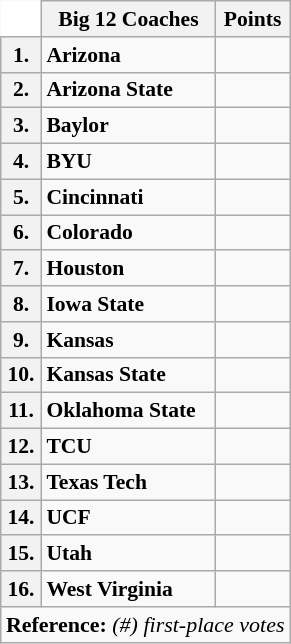<table class="wikitable" style="white-space:nowrap; font-size:90%;">
<tr>
<td ! colspan=1 style="background:white; border-top-style:hidden; border-left-style:hidden;"></td>
<th>Big 12 Coaches</th>
<th>Points</th>
</tr>
<tr>
<th>1.</th>
<td><strong>Arizona</strong></td>
<td align="center"></td>
</tr>
<tr>
<th>2.</th>
<td><strong>Arizona State</strong></td>
<td align="center"></td>
</tr>
<tr>
<th>3.</th>
<td><strong>Baylor</strong></td>
<td align="center"></td>
</tr>
<tr>
<th>4.</th>
<td><strong>BYU</strong></td>
<td align="center"></td>
</tr>
<tr>
<th>5.</th>
<td><strong>Cincinnati</strong></td>
<td align="center"></td>
</tr>
<tr>
<th>6.</th>
<td><strong>Colorado</strong></td>
<td align="center"></td>
</tr>
<tr>
<th>7.</th>
<td><strong>Houston</strong></td>
<td align="center"></td>
</tr>
<tr>
<th>8.</th>
<td><strong>Iowa State</strong></td>
<td align="center"></td>
</tr>
<tr>
<th>9.</th>
<td><strong>Kansas</strong></td>
<td align="center"></td>
</tr>
<tr>
<th>10.</th>
<td><strong>Kansas State</strong></td>
<td align="center"></td>
</tr>
<tr>
<th>11.</th>
<td><strong>Oklahoma State</strong></td>
<td align="center"></td>
</tr>
<tr>
<th>12.</th>
<td><strong>TCU</strong></td>
<td align="center"></td>
</tr>
<tr>
<th>13.</th>
<td><strong>Texas Tech</strong></td>
<td align="center"></td>
</tr>
<tr>
<th>14.</th>
<td><strong>UCF</strong></td>
<td align="center"></td>
</tr>
<tr>
<th>15.</th>
<td><strong>Utah</strong></td>
<td align="center"></td>
</tr>
<tr>
<th>16.</th>
<td><strong>West Virginia</strong></td>
<td align="center"></td>
</tr>
<tr>
<td colspan="4"  style="font-size:11pt; text-align:center;"><strong>Reference:</strong> <em>(#) first-place votes</em></td>
</tr>
</table>
